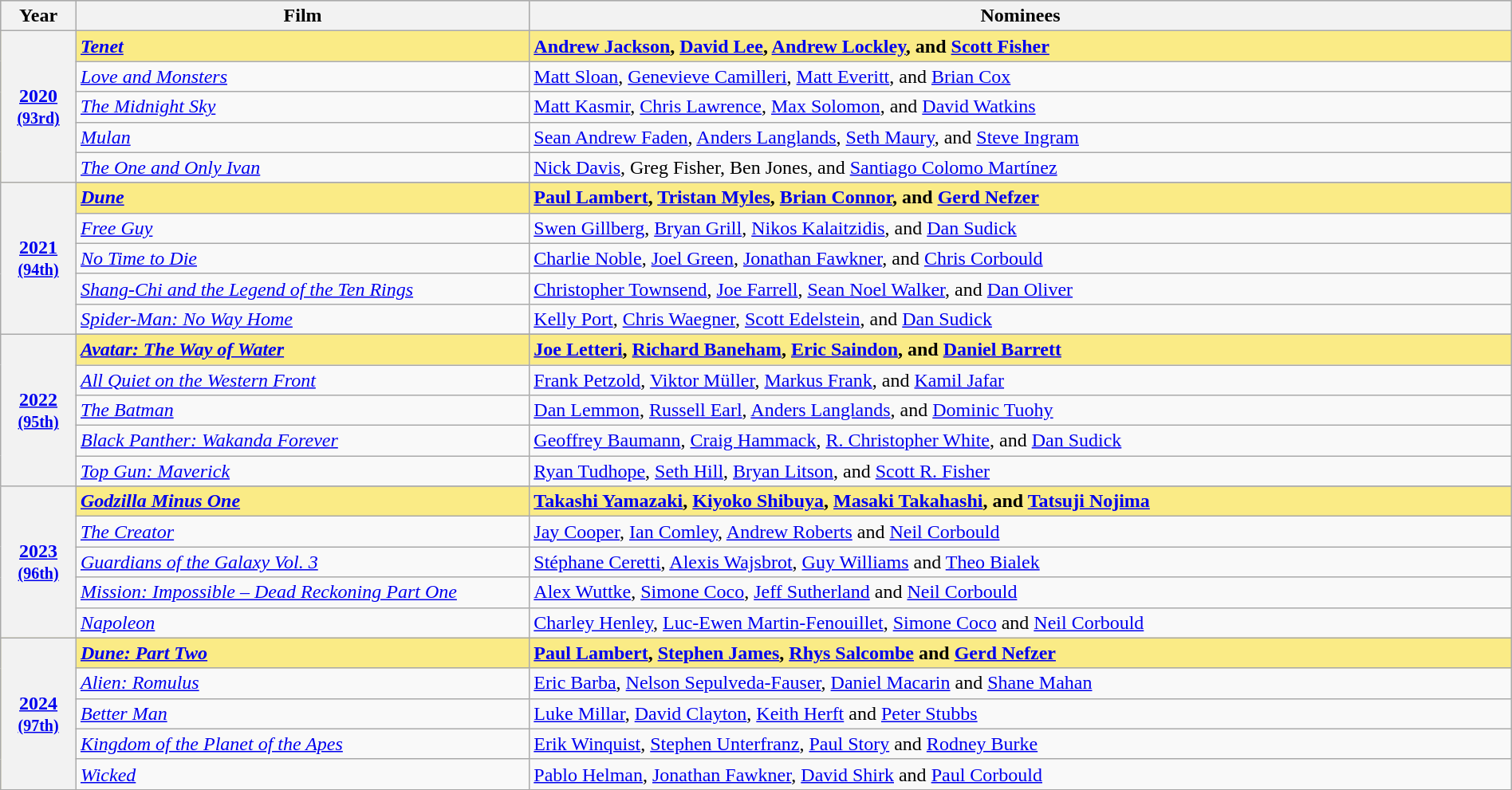<table class="wikitable" style="width:100%">
<tr bgcolor="#bebebe">
<th width="5%">Year</th>
<th width="30%">Film</th>
<th width="65%">Nominees</th>
</tr>
<tr style="background:#FAEB86">
<th rowspan="5" style="text-align:center"><a href='#'>2020</a><br><small><a href='#'>(93rd)</a></small></th>
<td><strong><em><a href='#'>Tenet</a></em></strong></td>
<td><strong><a href='#'>Andrew Jackson</a>, <a href='#'>David Lee</a>, <a href='#'>Andrew Lockley</a>, and <a href='#'>Scott Fisher</a></strong></td>
</tr>
<tr>
<td><em><a href='#'>Love and Monsters</a></em></td>
<td><a href='#'>Matt Sloan</a>, <a href='#'>Genevieve Camilleri</a>, <a href='#'>Matt Everitt</a>, and <a href='#'>Brian Cox</a></td>
</tr>
<tr>
<td><em><a href='#'>The Midnight Sky</a></em></td>
<td><a href='#'>Matt Kasmir</a>, <a href='#'>Chris Lawrence</a>, <a href='#'>Max Solomon</a>, and <a href='#'>David Watkins</a></td>
</tr>
<tr>
<td><em><a href='#'>Mulan</a></em></td>
<td><a href='#'>Sean Andrew Faden</a>, <a href='#'>Anders Langlands</a>, <a href='#'>Seth Maury</a>, and <a href='#'>Steve Ingram</a></td>
</tr>
<tr>
<td><em><a href='#'>The One and Only Ivan</a></em></td>
<td><a href='#'>Nick Davis</a>, Greg Fisher, Ben Jones, and <a href='#'>Santiago Colomo Martínez</a></td>
</tr>
<tr>
<th rowspan="6" style="text-align:center"><a href='#'>2021</a><br><small><a href='#'>(94th)</a></small></th>
</tr>
<tr style="background:#FAEB86">
<td><strong><em><a href='#'>Dune</a></em></strong></td>
<td><strong><a href='#'>Paul Lambert</a>, <a href='#'>Tristan Myles</a>, <a href='#'>Brian Connor</a>, and <a href='#'>Gerd Nefzer</a></strong></td>
</tr>
<tr>
<td><em><a href='#'>Free Guy</a></em></td>
<td><a href='#'>Swen Gillberg</a>, <a href='#'>Bryan Grill</a>, <a href='#'>Nikos Kalaitzidis</a>, and <a href='#'>Dan Sudick</a></td>
</tr>
<tr>
<td><em><a href='#'>No Time to Die</a></em></td>
<td><a href='#'>Charlie Noble</a>, <a href='#'>Joel Green</a>, <a href='#'>Jonathan Fawkner</a>, and <a href='#'>Chris Corbould</a></td>
</tr>
<tr>
<td><em><a href='#'>Shang-Chi and the Legend of the Ten Rings</a></em></td>
<td><a href='#'>Christopher Townsend</a>, <a href='#'>Joe Farrell</a>, <a href='#'>Sean Noel Walker</a>, and <a href='#'>Dan Oliver</a></td>
</tr>
<tr>
<td><em><a href='#'>Spider-Man: No Way Home</a></em></td>
<td><a href='#'>Kelly Port</a>, <a href='#'>Chris Waegner</a>, <a href='#'>Scott Edelstein</a>, and <a href='#'>Dan Sudick</a></td>
</tr>
<tr>
<th rowspan="6" style="text-align:center"><a href='#'>2022</a><br><small><a href='#'>(95th)</a></small></th>
</tr>
<tr style="background:#FAEB86">
<td><strong><em><a href='#'>Avatar: The Way of Water</a></em></strong></td>
<td><strong><a href='#'>Joe Letteri</a>, <a href='#'>Richard Baneham</a>, <a href='#'>Eric Saindon</a>, and <a href='#'>Daniel Barrett</a></strong></td>
</tr>
<tr>
<td><em><a href='#'>All Quiet on the Western Front</a></em></td>
<td><a href='#'>Frank Petzold</a>, <a href='#'>Viktor Müller</a>, <a href='#'>Markus Frank</a>, and <a href='#'>Kamil Jafar</a></td>
</tr>
<tr>
<td><em><a href='#'>The Batman</a></em></td>
<td><a href='#'>Dan Lemmon</a>, <a href='#'>Russell Earl</a>, <a href='#'>Anders Langlands</a>, and <a href='#'>Dominic Tuohy</a></td>
</tr>
<tr>
<td><em><a href='#'>Black Panther: Wakanda Forever</a></em></td>
<td><a href='#'>Geoffrey Baumann</a>, <a href='#'>Craig Hammack</a>, <a href='#'>R. Christopher White</a>, and <a href='#'>Dan Sudick</a></td>
</tr>
<tr>
<td><em><a href='#'>Top Gun: Maverick</a></em></td>
<td><a href='#'>Ryan Tudhope</a>, <a href='#'>Seth Hill</a>, <a href='#'>Bryan Litson</a>, and <a href='#'>Scott R. Fisher</a></td>
</tr>
<tr>
<th rowspan="6" style="text-align:center"><a href='#'>2023</a><br><small><a href='#'>(96th)</a></small></th>
</tr>
<tr style="background:#FAEB86">
<td><strong><em><a href='#'>Godzilla Minus One</a></em></strong></td>
<td><strong><a href='#'>Takashi Yamazaki</a>, <a href='#'>Kiyoko Shibuya</a>, <a href='#'>Masaki Takahashi</a>, and <a href='#'>Tatsuji Nojima</a></strong></td>
</tr>
<tr>
<td><em><a href='#'>The Creator</a></em></td>
<td><a href='#'>Jay Cooper</a>, <a href='#'>Ian Comley</a>, <a href='#'>Andrew Roberts</a> and <a href='#'>Neil Corbould</a></td>
</tr>
<tr>
<td><em><a href='#'>Guardians of the Galaxy Vol. 3</a></em></td>
<td><a href='#'>Stéphane Ceretti</a>, <a href='#'>Alexis Wajsbrot</a>, <a href='#'>Guy Williams</a> and <a href='#'>Theo Bialek</a></td>
</tr>
<tr>
<td><em><a href='#'>Mission: Impossible – Dead Reckoning Part One</a></em></td>
<td><a href='#'>Alex Wuttke</a>, <a href='#'>Simone Coco</a>, <a href='#'>Jeff Sutherland</a> and <a href='#'>Neil Corbould</a></td>
</tr>
<tr>
<td><em><a href='#'>Napoleon</a></em></td>
<td><a href='#'>Charley Henley</a>, <a href='#'>Luc-Ewen Martin-Fenouillet</a>, <a href='#'>Simone Coco</a> and <a href='#'>Neil Corbould</a></td>
</tr>
<tr style="background:#FAEB86">
<th rowspan="5"><a href='#'>2024</a><br><small><a href='#'>(97th)</a></small></th>
<td><strong><em><a href='#'>Dune: Part Two</a></em></strong></td>
<td><strong><a href='#'>Paul Lambert</a>, <a href='#'>Stephen James</a>, <a href='#'>Rhys Salcombe</a> and <a href='#'>Gerd Nefzer</a></strong></td>
</tr>
<tr>
<td><em><a href='#'>Alien: Romulus</a></em></td>
<td><a href='#'>Eric Barba</a>, <a href='#'>Nelson Sepulveda-Fauser</a>, <a href='#'>Daniel Macarin</a> and <a href='#'>Shane Mahan</a></td>
</tr>
<tr>
<td><a href='#'><em>Better Man</em></a></td>
<td><a href='#'>Luke Millar</a>, <a href='#'>David Clayton</a>, <a href='#'>Keith Herft</a> and <a href='#'>Peter Stubbs</a></td>
</tr>
<tr>
<td><em><a href='#'>Kingdom of the Planet of the Apes</a></em></td>
<td><a href='#'>Erik Winquist</a>, <a href='#'>Stephen Unterfranz</a>, <a href='#'>Paul Story</a> and <a href='#'>Rodney Burke</a></td>
</tr>
<tr>
<td><a href='#'><em>Wicked</em></a></td>
<td><a href='#'>Pablo Helman</a>, <a href='#'>Jonathan Fawkner</a>, <a href='#'>David Shirk</a> and <a href='#'>Paul Corbould</a></td>
</tr>
</table>
